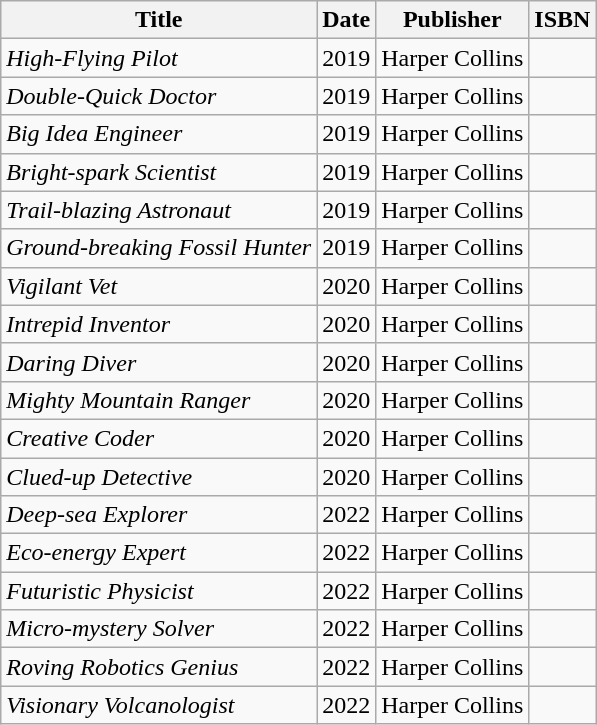<table class="wikitable">
<tr>
<th>Title</th>
<th>Date</th>
<th>Publisher</th>
<th>ISBN</th>
</tr>
<tr>
<td><em>High-Flying Pilot</em></td>
<td>2019</td>
<td>Harper Collins</td>
<td></td>
</tr>
<tr>
<td><em>Double-Quick Doctor</em></td>
<td>2019</td>
<td>Harper Collins</td>
<td></td>
</tr>
<tr>
<td><em>Big Idea Engineer</em></td>
<td>2019</td>
<td>Harper Collins</td>
<td></td>
</tr>
<tr>
<td><em>Bright-spark Scientist</em></td>
<td>2019</td>
<td>Harper Collins</td>
<td></td>
</tr>
<tr>
<td><em>Trail-blazing Astronaut</em></td>
<td>2019</td>
<td>Harper Collins</td>
<td></td>
</tr>
<tr>
<td><em>Ground-breaking Fossil Hunter</em></td>
<td>2019</td>
<td>Harper Collins</td>
<td></td>
</tr>
<tr>
<td><em>Vigilant Vet</em></td>
<td>2020</td>
<td>Harper Collins</td>
<td></td>
</tr>
<tr>
<td><em>Intrepid Inventor</em></td>
<td>2020</td>
<td>Harper Collins</td>
<td></td>
</tr>
<tr>
<td><em>Daring Diver</em></td>
<td>2020</td>
<td>Harper Collins</td>
<td></td>
</tr>
<tr>
<td><em>Mighty Mountain Ranger</em></td>
<td>2020</td>
<td>Harper Collins</td>
<td></td>
</tr>
<tr>
<td><em>Creative Coder</em></td>
<td>2020</td>
<td>Harper Collins</td>
<td></td>
</tr>
<tr>
<td><em>Clued-up Detective</em></td>
<td>2020</td>
<td>Harper Collins</td>
<td></td>
</tr>
<tr>
<td><em>Deep-sea Explorer</em></td>
<td>2022</td>
<td>Harper Collins</td>
<td></td>
</tr>
<tr>
<td><em>Eco-energy Expert</em></td>
<td>2022</td>
<td>Harper Collins</td>
<td></td>
</tr>
<tr>
<td><em>Futuristic Physicist</em></td>
<td>2022</td>
<td>Harper Collins</td>
<td></td>
</tr>
<tr>
<td><em>Micro-mystery Solver</em></td>
<td>2022</td>
<td>Harper Collins</td>
<td></td>
</tr>
<tr>
<td><em>Roving Robotics Genius</em></td>
<td>2022</td>
<td>Harper Collins</td>
<td></td>
</tr>
<tr>
<td><em>Visionary Volcanologist</em></td>
<td>2022</td>
<td>Harper Collins</td>
<td></td>
</tr>
</table>
